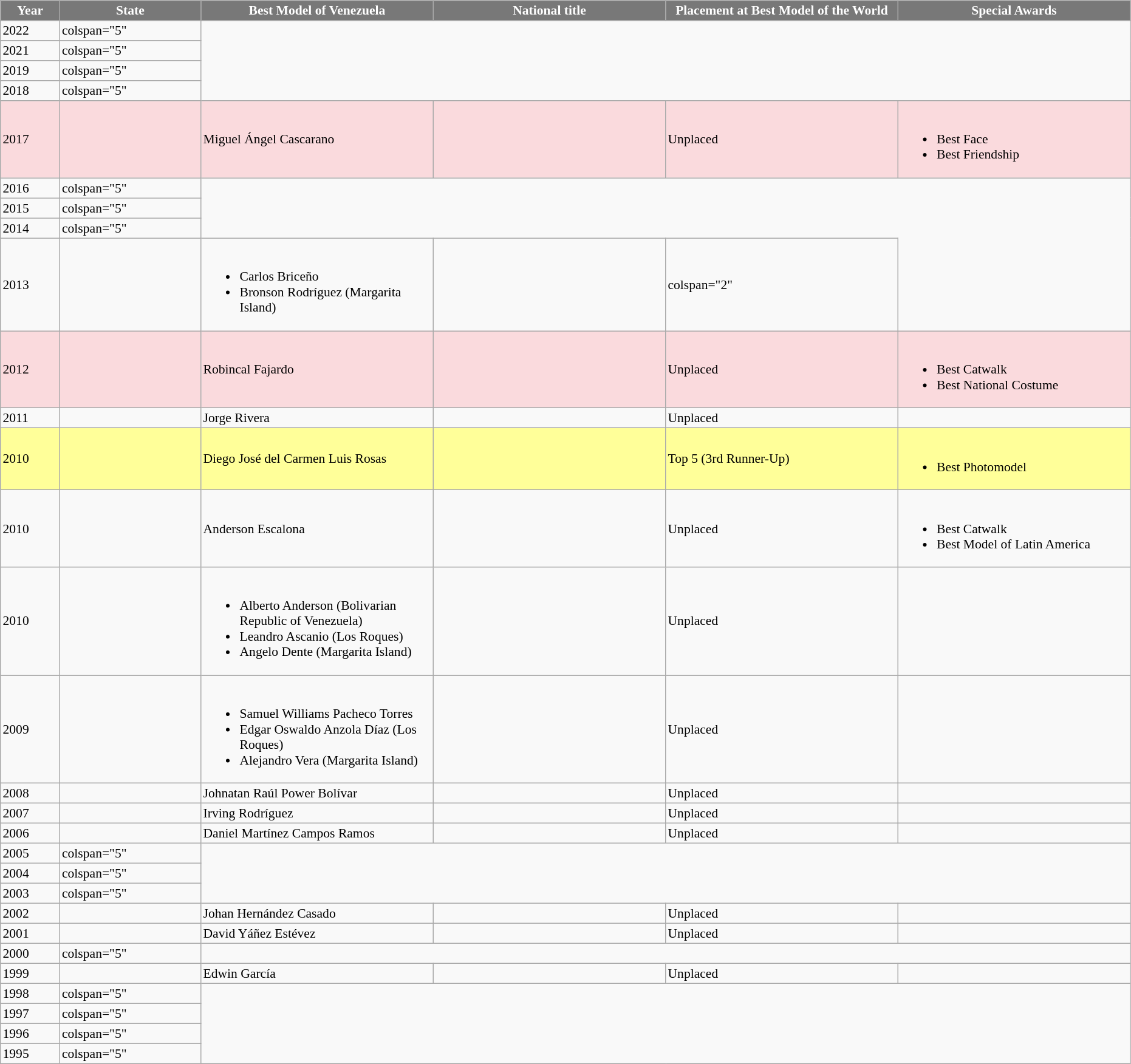<table class="sortable" border="5" cellpadding="2" cellspacing="0" align=" 0 1em 0 0" style="background: #f9f9f9; border: 1px #aaa solid; border-collapse: collapse; font-size: 90%">
<tr>
<th width="60" style="background-color:#787878;color:#FFFFFF;">Year</th>
<th width="150" style="background-color:#787878;color:#FFFFFF;">State</th>
<th width="250" style="background-color:#787878;color:#FFFFFF;">Best Model of Venezuela</th>
<th width="250" style="background-color:#787878;color:#FFFFFF;">National title</th>
<th width="250" style="background-color:#787878;color:#FFFFFF;">Placement at Best Model of the World</th>
<th width="250" style="background-color:#787878;color:#FFFFFF;">Special Awards</th>
</tr>
<tr>
<td>2022</td>
<td>colspan="5" </td>
</tr>
<tr>
<td>2021</td>
<td>colspan="5" </td>
</tr>
<tr>
<td>2019</td>
<td>colspan="5" </td>
</tr>
<tr>
<td>2018</td>
<td>colspan="5" </td>
</tr>
<tr bgcolor="#FADADD">
<td>2017</td>
<td></td>
<td>Miguel Ángel Cascarano</td>
<td></td>
<td>Unplaced</td>
<td><br><ul><li>Best Face</li><li>Best Friendship</li></ul></td>
</tr>
<tr>
<td>2016</td>
<td>colspan="5" </td>
</tr>
<tr>
<td>2015</td>
<td>colspan="5" </td>
</tr>
<tr>
<td>2014</td>
<td>colspan="5" </td>
</tr>
<tr>
<td>2013</td>
<td></td>
<td><br><ul><li>Carlos Briceño</li><li>Bronson Rodríguez (Margarita Island)</li></ul></td>
<td></td>
<td>colspan="2" </td>
</tr>
<tr bgcolor="#FADADD">
<td>2012</td>
<td></td>
<td>Robincal Fajardo</td>
<td></td>
<td>Unplaced</td>
<td><br><ul><li>Best Catwalk</li><li>Best National Costume</li></ul></td>
</tr>
<tr>
<td>2011</td>
<td></td>
<td>Jorge Rivera</td>
<td></td>
<td>Unplaced</td>
<td></td>
</tr>
<tr bgcolor="#FFFF99">
<td>2010</td>
<td></td>
<td>Diego José del Carmen Luis Rosas</td>
<td></td>
<td>Top 5 (3rd Runner-Up)</td>
<td><br><ul><li>Best Photomodel</li></ul></td>
</tr>
<tr>
<td>2010</td>
<td></td>
<td>Anderson Escalona</td>
<td></td>
<td>Unplaced</td>
<td><br><ul><li>Best Catwalk</li><li>Best Model of Latin America</li></ul></td>
</tr>
<tr>
<td>2010</td>
<td></td>
<td><br><ul><li>Alberto Anderson (Bolivarian Republic of Venezuela)</li><li>Leandro Ascanio (Los Roques)</li><li>Angelo Dente (Margarita Island)</li></ul></td>
<td></td>
<td>Unplaced</td>
<td></td>
</tr>
<tr>
<td>2009</td>
<td></td>
<td><br><ul><li>Samuel Williams Pacheco Torres</li><li>Edgar Oswaldo Anzola Díaz (Los Roques)</li><li>Alejandro Vera (Margarita Island)</li></ul></td>
<td></td>
<td>Unplaced</td>
<td></td>
</tr>
<tr>
<td>2008</td>
<td></td>
<td>Johnatan Raúl Power Bolívar</td>
<td></td>
<td>Unplaced</td>
<td></td>
</tr>
<tr>
<td>2007</td>
<td></td>
<td>Irving Rodríguez</td>
<td></td>
<td>Unplaced</td>
<td></td>
</tr>
<tr>
<td>2006</td>
<td></td>
<td>Daniel Martínez Campos Ramos</td>
<td></td>
<td>Unplaced</td>
<td></td>
</tr>
<tr>
<td>2005</td>
<td>colspan="5" </td>
</tr>
<tr>
<td>2004</td>
<td>colspan="5" </td>
</tr>
<tr>
<td>2003</td>
<td>colspan="5" </td>
</tr>
<tr>
<td>2002</td>
<td></td>
<td>Johan Hernández Casado</td>
<td></td>
<td>Unplaced</td>
<td></td>
</tr>
<tr>
<td>2001</td>
<td></td>
<td>David Yáñez Estévez</td>
<td></td>
<td>Unplaced</td>
<td></td>
</tr>
<tr>
<td>2000</td>
<td>colspan="5" </td>
</tr>
<tr>
<td>1999</td>
<td></td>
<td>Edwin García</td>
<td></td>
<td>Unplaced</td>
<td></td>
</tr>
<tr>
<td>1998</td>
<td>colspan="5" </td>
</tr>
<tr>
<td>1997</td>
<td>colspan="5" </td>
</tr>
<tr>
<td>1996</td>
<td>colspan="5" </td>
</tr>
<tr>
<td>1995</td>
<td>colspan="5" </td>
</tr>
</table>
